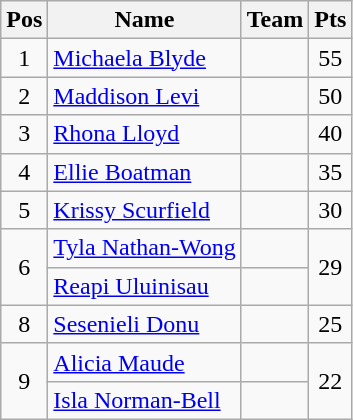<table class="wikitable" style="text-align:center">
<tr>
<th>Pos</th>
<th>Name</th>
<th>Team</th>
<th>Pts</th>
</tr>
<tr>
<td>1</td>
<td align="left"><a href='#'>Michaela Blyde</a></td>
<td align="left"></td>
<td>55</td>
</tr>
<tr>
<td>2</td>
<td align="left"><a href='#'>Maddison Levi</a></td>
<td align="left"></td>
<td>50</td>
</tr>
<tr>
<td>3</td>
<td align="left"><a href='#'>Rhona Lloyd</a></td>
<td align="left"></td>
<td>40</td>
</tr>
<tr>
<td>4</td>
<td align="left"><a href='#'>Ellie Boatman</a></td>
<td align="left"></td>
<td>35</td>
</tr>
<tr>
<td>5</td>
<td align="left"><a href='#'>Krissy Scurfield</a></td>
<td align="left"></td>
<td>30</td>
</tr>
<tr>
<td rowspan=2>6</td>
<td align="left"><a href='#'>Tyla Nathan-Wong</a></td>
<td align="left"></td>
<td rowspan=2>29</td>
</tr>
<tr>
<td align="left"><a href='#'>Reapi Uluinisau</a></td>
<td align="left"></td>
</tr>
<tr>
<td>8</td>
<td align="left"><a href='#'>Sesenieli Donu</a></td>
<td align="left"></td>
<td>25</td>
</tr>
<tr>
<td rowspan="2">9</td>
<td align="left"><a href='#'>Alicia Maude</a></td>
<td align="left"></td>
<td rowspan="2">22</td>
</tr>
<tr>
<td align="left"><a href='#'>Isla Norman-Bell</a></td>
<td align="left"></td>
</tr>
</table>
